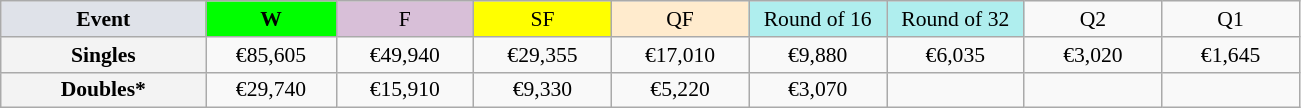<table class=wikitable style=font-size:90%;text-align:center>
<tr>
<td style="width:130px; background:#dfe2e9;"><strong>Event</strong></td>
<td style="width:80px; background:lime;"><strong>W</strong></td>
<td style="width:85px; background:thistle;">F</td>
<td style="width:85px; background:#ff0;">SF</td>
<td style="width:85px; background:#ffebcd;">QF</td>
<td style="width:85px; background:#afeeee;">Round of 16</td>
<td style="width:85px; background:#afeeee;">Round of 32</td>
<td width=85>Q2</td>
<td width=85>Q1</td>
</tr>
<tr>
<td style="background:#f3f3f3;"><strong>Singles</strong></td>
<td>€85,605</td>
<td>€49,940</td>
<td>€29,355</td>
<td>€17,010</td>
<td>€9,880</td>
<td>€6,035</td>
<td>€3,020</td>
<td>€1,645</td>
</tr>
<tr>
<td style="background:#f3f3f3;"><strong>Doubles*</strong></td>
<td>€29,740</td>
<td>€15,910</td>
<td>€9,330</td>
<td>€5,220</td>
<td>€3,070</td>
<td></td>
<td></td>
<td></td>
</tr>
</table>
